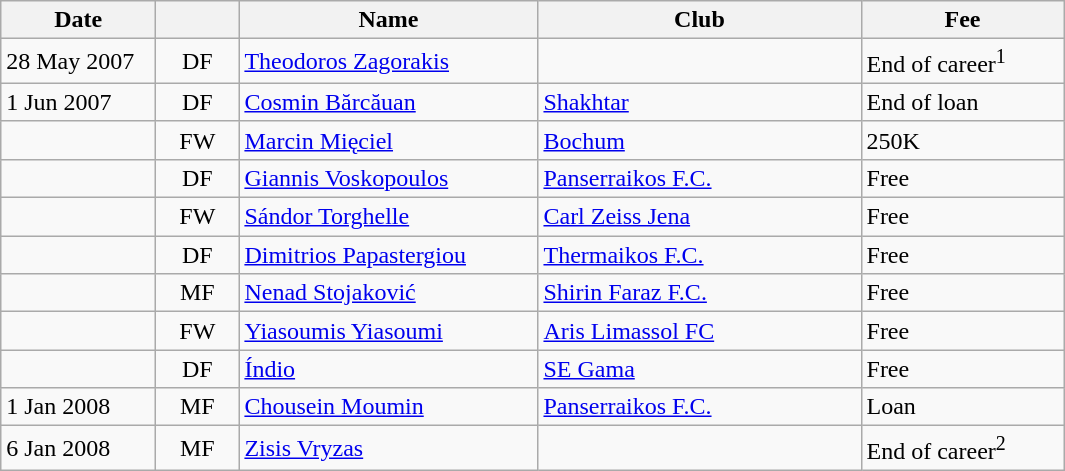<table class="wikitable plainrowheaders">
<tr>
<th scope="col" style="width:6em;">Date</th>
<th scope="col" style="width:3em;"></th>
<th scope="col" style="width:12em;">Name</th>
<th scope="col" style="width:13em;">Club</th>
<th scope="col" style="width:8em;">Fee</th>
</tr>
<tr>
<td>28 May 2007</td>
<td align="center">DF</td>
<td> <a href='#'>Theodoros Zagorakis</a></td>
<td></td>
<td>End of career<sup>1</sup></td>
</tr>
<tr>
<td>1 Jun 2007</td>
<td align="center">DF</td>
<td> <a href='#'>Cosmin Bărcăuan</a></td>
<td> <a href='#'>Shakhtar</a></td>
<td>End of loan</td>
</tr>
<tr>
<td></td>
<td align="center">FW</td>
<td> <a href='#'>Marcin Mięciel</a></td>
<td> <a href='#'>Bochum</a></td>
<td>250K</td>
</tr>
<tr>
<td></td>
<td align="center">DF</td>
<td> <a href='#'>Giannis Voskopoulos</a></td>
<td> <a href='#'>Panserraikos F.C.</a></td>
<td>Free</td>
</tr>
<tr>
<td></td>
<td align="center">FW</td>
<td> <a href='#'>Sándor Torghelle</a></td>
<td> <a href='#'>Carl Zeiss Jena</a></td>
<td>Free</td>
</tr>
<tr>
<td></td>
<td align="center">DF</td>
<td> <a href='#'>Dimitrios Papastergiou</a></td>
<td> <a href='#'>Thermaikos F.C.</a></td>
<td>Free</td>
</tr>
<tr>
<td></td>
<td align="center">MF</td>
<td> <a href='#'>Nenad Stojaković</a></td>
<td> <a href='#'>Shirin Faraz F.C.</a></td>
<td>Free</td>
</tr>
<tr>
<td></td>
<td align="center">FW</td>
<td> <a href='#'>Yiasoumis Yiasoumi</a></td>
<td> <a href='#'>Aris Limassol FC</a></td>
<td>Free</td>
</tr>
<tr>
<td></td>
<td align="center">DF</td>
<td> <a href='#'>Índio</a></td>
<td> <a href='#'>SE Gama</a></td>
<td>Free</td>
</tr>
<tr>
<td>1 Jan 2008</td>
<td align="center">MF</td>
<td> <a href='#'>Chousein Moumin</a></td>
<td> <a href='#'>Panserraikos F.C.</a></td>
<td>Loan</td>
</tr>
<tr>
<td>6 Jan 2008</td>
<td align="center">MF</td>
<td> <a href='#'>Zisis Vryzas</a></td>
<td></td>
<td>End of career<sup>2</sup></td>
</tr>
</table>
